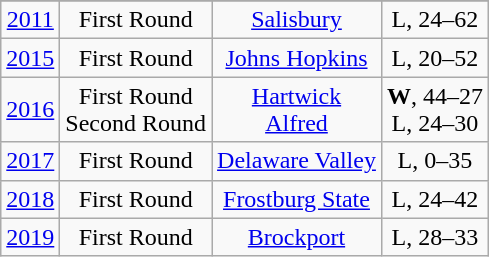<table class="wikitable">
<tr>
</tr>
<tr align="center">
<td><a href='#'>2011</a></td>
<td>First Round</td>
<td><a href='#'>Salisbury</a></td>
<td>L, 24–62</td>
</tr>
<tr align="center">
<td><a href='#'>2015</a></td>
<td>First Round</td>
<td><a href='#'>Johns Hopkins</a></td>
<td>L, 20–52</td>
</tr>
<tr align="center">
<td><a href='#'>2016</a></td>
<td>First Round<br>Second Round</td>
<td><a href='#'>Hartwick</a><br><a href='#'>Alfred</a></td>
<td><strong>W</strong>, 44–27<br>L, 24–30</td>
</tr>
<tr align="center">
<td><a href='#'>2017</a></td>
<td>First Round</td>
<td><a href='#'>Delaware Valley</a></td>
<td>L, 0–35</td>
</tr>
<tr align="center">
<td><a href='#'>2018</a></td>
<td>First Round</td>
<td><a href='#'>Frostburg State</a></td>
<td>L, 24–42</td>
</tr>
<tr align="center">
<td><a href='#'>2019</a></td>
<td>First Round</td>
<td><a href='#'>Brockport</a></td>
<td>L, 28–33</td>
</tr>
</table>
